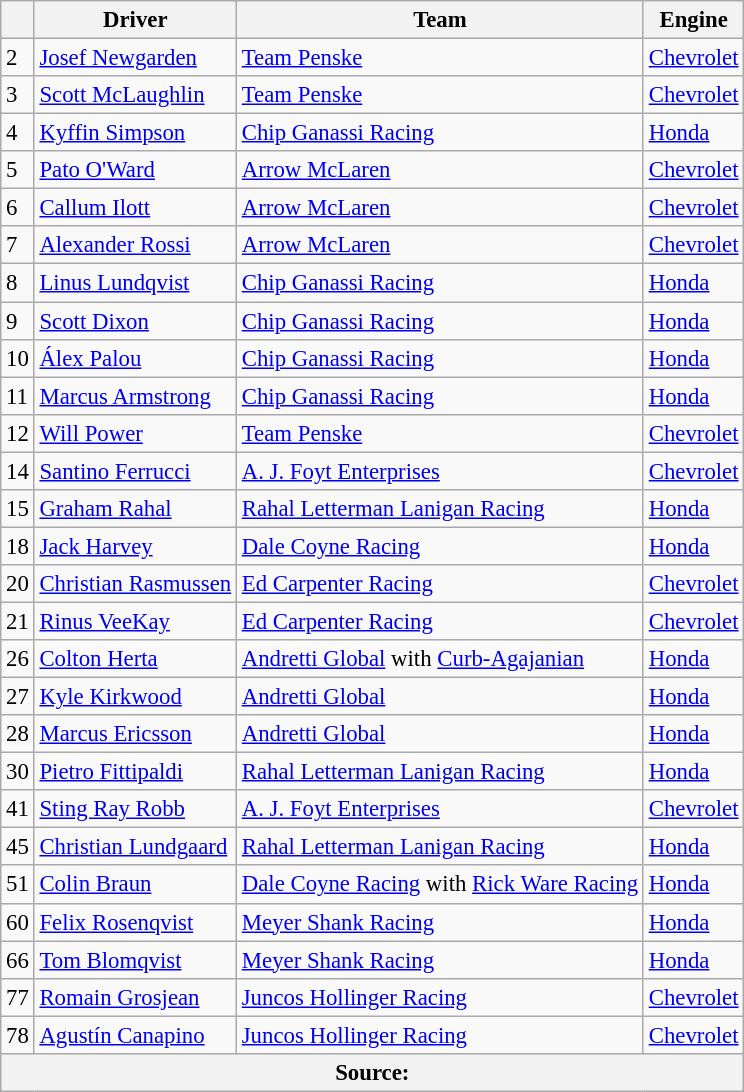<table class="wikitable" style="font-size: 95%;">
<tr>
<th align=center></th>
<th>Driver</th>
<th>Team</th>
<th>Engine</th>
</tr>
<tr>
<td>2</td>
<td> <a href='#'>Josef Newgarden</a> <strong></strong></td>
<td><a href='#'>Team Penske</a></td>
<td><a href='#'>Chevrolet</a></td>
</tr>
<tr>
<td>3</td>
<td> <a href='#'>Scott McLaughlin</a> <strong></strong></td>
<td><a href='#'>Team Penske</a></td>
<td><a href='#'>Chevrolet</a></td>
</tr>
<tr>
<td>4</td>
<td> <a href='#'>Kyffin Simpson</a> <strong></strong></td>
<td><a href='#'>Chip Ganassi Racing</a></td>
<td><a href='#'>Honda</a></td>
</tr>
<tr>
<td>5</td>
<td> <a href='#'>Pato O'Ward</a></td>
<td><a href='#'>Arrow McLaren</a></td>
<td><a href='#'>Chevrolet</a></td>
</tr>
<tr>
<td>6</td>
<td> <a href='#'>Callum Ilott</a></td>
<td><a href='#'>Arrow McLaren</a></td>
<td><a href='#'>Chevrolet</a></td>
</tr>
<tr>
<td>7</td>
<td> <a href='#'>Alexander Rossi</a></td>
<td><a href='#'>Arrow McLaren</a></td>
<td><a href='#'>Chevrolet</a></td>
</tr>
<tr>
<td>8</td>
<td> <a href='#'>Linus Lundqvist</a> <strong></strong></td>
<td><a href='#'>Chip Ganassi Racing</a></td>
<td><a href='#'>Honda</a></td>
</tr>
<tr>
<td>9</td>
<td> <a href='#'>Scott Dixon</a></td>
<td><a href='#'>Chip Ganassi Racing</a></td>
<td><a href='#'>Honda</a></td>
</tr>
<tr>
<td>10</td>
<td> <a href='#'>Álex Palou</a></td>
<td><a href='#'>Chip Ganassi Racing</a></td>
<td><a href='#'>Honda</a></td>
</tr>
<tr>
<td>11</td>
<td> <a href='#'>Marcus Armstrong</a></td>
<td><a href='#'>Chip Ganassi Racing</a></td>
<td><a href='#'>Honda</a></td>
</tr>
<tr>
<td>12</td>
<td> <a href='#'>Will Power</a> <strong></strong></td>
<td><a href='#'>Team Penske</a></td>
<td><a href='#'>Chevrolet</a></td>
</tr>
<tr>
<td>14</td>
<td> <a href='#'>Santino Ferrucci</a></td>
<td><a href='#'>A. J. Foyt Enterprises</a></td>
<td><a href='#'>Chevrolet</a></td>
</tr>
<tr>
<td>15</td>
<td> <a href='#'>Graham Rahal</a> <strong></strong></td>
<td><a href='#'>Rahal Letterman Lanigan Racing</a></td>
<td><a href='#'>Honda</a></td>
</tr>
<tr>
<td>18</td>
<td> <a href='#'>Jack Harvey</a></td>
<td><a href='#'>Dale Coyne Racing</a></td>
<td><a href='#'>Honda</a></td>
</tr>
<tr>
<td>20</td>
<td> <a href='#'>Christian Rasmussen</a> <strong></strong></td>
<td><a href='#'>Ed Carpenter Racing</a></td>
<td><a href='#'>Chevrolet</a></td>
</tr>
<tr>
<td>21</td>
<td> <a href='#'>Rinus VeeKay</a></td>
<td><a href='#'>Ed Carpenter Racing</a></td>
<td><a href='#'>Chevrolet</a></td>
</tr>
<tr>
<td>26</td>
<td> <a href='#'>Colton Herta</a> <strong></strong></td>
<td><a href='#'>Andretti Global</a> with <a href='#'>Curb-Agajanian</a></td>
<td><a href='#'>Honda</a></td>
</tr>
<tr>
<td>27</td>
<td> <a href='#'>Kyle Kirkwood</a></td>
<td><a href='#'>Andretti Global</a></td>
<td><a href='#'>Honda</a></td>
</tr>
<tr>
<td>28</td>
<td> <a href='#'>Marcus Ericsson</a> <strong></strong></td>
<td><a href='#'>Andretti Global</a></td>
<td><a href='#'>Honda</a></td>
</tr>
<tr>
<td>30</td>
<td> <a href='#'>Pietro Fittipaldi</a></td>
<td><a href='#'>Rahal Letterman Lanigan Racing</a></td>
<td><a href='#'>Honda</a></td>
</tr>
<tr>
<td>41</td>
<td> <a href='#'>Sting Ray Robb</a></td>
<td><a href='#'>A. J. Foyt Enterprises</a></td>
<td><a href='#'>Chevrolet</a></td>
</tr>
<tr>
<td>45</td>
<td> <a href='#'>Christian Lundgaard</a></td>
<td><a href='#'>Rahal Letterman Lanigan Racing</a></td>
<td><a href='#'>Honda</a></td>
</tr>
<tr>
<td>51</td>
<td> <a href='#'>Colin Braun</a> <strong></strong></td>
<td><a href='#'>Dale Coyne Racing</a> with <a href='#'>Rick Ware Racing</a></td>
<td><a href='#'>Honda</a></td>
</tr>
<tr>
<td>60</td>
<td> <a href='#'>Felix Rosenqvist</a></td>
<td><a href='#'>Meyer Shank Racing</a></td>
<td><a href='#'>Honda</a></td>
</tr>
<tr>
<td>66</td>
<td> <a href='#'>Tom Blomqvist</a> <strong></strong></td>
<td><a href='#'>Meyer Shank Racing</a></td>
<td><a href='#'>Honda</a></td>
</tr>
<tr>
<td>77</td>
<td> <a href='#'>Romain Grosjean</a></td>
<td><a href='#'>Juncos Hollinger Racing</a></td>
<td><a href='#'>Chevrolet</a></td>
</tr>
<tr>
<td>78</td>
<td> <a href='#'>Agustín Canapino</a></td>
<td><a href='#'>Juncos Hollinger Racing</a></td>
<td><a href='#'>Chevrolet</a></td>
</tr>
<tr>
<th colspan=4>Source:</th>
</tr>
</table>
